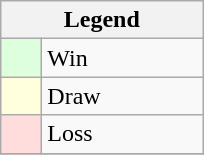<table class="wikitable" border="1">
<tr>
<th colspan="2">Legend</th>
</tr>
<tr>
<td style="background:#ddffdd;" width=20> </td>
<td width=100>Win</td>
</tr>
<tr>
<td style="background:#ffffdd"  width=20> </td>
<td width=100>Draw</td>
</tr>
<tr>
<td style="background:#ffdddd;" width=20> </td>
<td width=100>Loss</td>
</tr>
<tr>
</tr>
</table>
